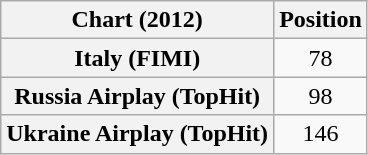<table class="wikitable sortable plainrowheaders" style="text-align:center;">
<tr>
<th scope="col">Chart (2012)</th>
<th scope="col">Position</th>
</tr>
<tr>
<th scope="row">Italy (FIMI)</th>
<td>78</td>
</tr>
<tr>
<th scope="row">Russia Airplay (TopHit)</th>
<td>98</td>
</tr>
<tr>
<th scope="row">Ukraine Airplay (TopHit)</th>
<td>146</td>
</tr>
</table>
